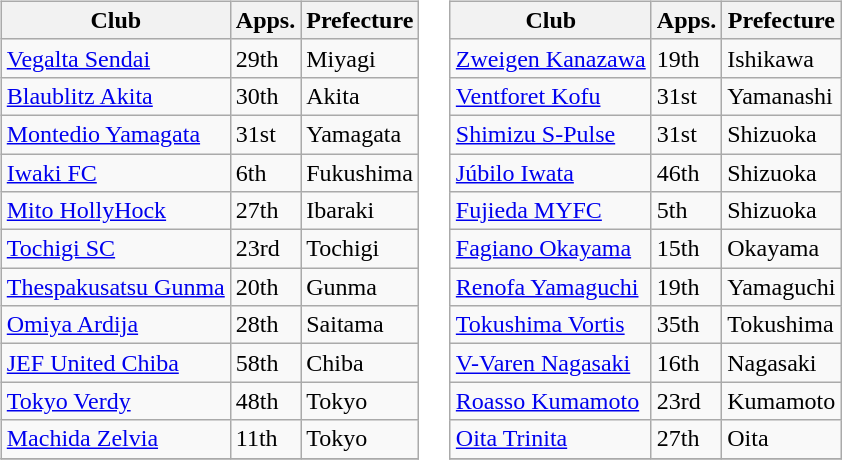<table>
<tr>
<td valign="top"><br><table class="wikitable sortable" style="text-align:left">
<tr>
<th>Club</th>
<th>Apps.</th>
<th>Prefecture</th>
</tr>
<tr>
<td><a href='#'>Vegalta Sendai</a></td>
<td>29th</td>
<td>Miyagi</td>
</tr>
<tr>
<td><a href='#'>Blaublitz Akita</a></td>
<td>30th</td>
<td>Akita</td>
</tr>
<tr>
<td><a href='#'>Montedio Yamagata</a></td>
<td>31st</td>
<td>Yamagata</td>
</tr>
<tr>
<td><a href='#'>Iwaki FC</a></td>
<td>6th</td>
<td>Fukushima</td>
</tr>
<tr>
<td><a href='#'>Mito HollyHock</a></td>
<td>27th</td>
<td>Ibaraki</td>
</tr>
<tr>
<td><a href='#'>Tochigi SC</a></td>
<td>23rd</td>
<td>Tochigi</td>
</tr>
<tr>
<td><a href='#'>Thespakusatsu Gunma</a></td>
<td>20th</td>
<td>Gunma</td>
</tr>
<tr>
<td><a href='#'>Omiya Ardija</a></td>
<td>28th</td>
<td>Saitama</td>
</tr>
<tr>
<td><a href='#'>JEF United Chiba</a></td>
<td>58th</td>
<td>Chiba</td>
</tr>
<tr>
<td><a href='#'>Tokyo Verdy</a></td>
<td>48th</td>
<td>Tokyo</td>
</tr>
<tr>
<td><a href='#'>Machida Zelvia</a></td>
<td>11th</td>
<td>Tokyo</td>
</tr>
<tr>
</tr>
</table>
</td>
<td valign="top"><br><table class="wikitable sortable" style="text-align:left">
<tr>
<th>Club</th>
<th>Apps.</th>
<th>Prefecture</th>
</tr>
<tr>
<td><a href='#'>Zweigen Kanazawa</a></td>
<td>19th</td>
<td>Ishikawa</td>
</tr>
<tr>
<td><a href='#'>Ventforet Kofu</a></td>
<td>31st</td>
<td>Yamanashi</td>
</tr>
<tr>
<td><a href='#'>Shimizu S-Pulse</a></td>
<td>31st</td>
<td>Shizuoka</td>
</tr>
<tr>
<td><a href='#'>Júbilo Iwata</a></td>
<td>46th</td>
<td>Shizuoka</td>
</tr>
<tr>
<td><a href='#'>Fujieda MYFC</a></td>
<td>5th</td>
<td>Shizuoka</td>
</tr>
<tr>
<td><a href='#'>Fagiano Okayama</a></td>
<td>15th</td>
<td>Okayama</td>
</tr>
<tr>
<td><a href='#'>Renofa Yamaguchi</a></td>
<td>19th</td>
<td>Yamaguchi</td>
</tr>
<tr>
<td><a href='#'>Tokushima Vortis</a></td>
<td>35th</td>
<td>Tokushima</td>
</tr>
<tr>
<td><a href='#'>V-Varen Nagasaki</a></td>
<td>16th</td>
<td>Nagasaki</td>
</tr>
<tr>
<td><a href='#'>Roasso Kumamoto</a></td>
<td>23rd</td>
<td>Kumamoto</td>
</tr>
<tr>
<td><a href='#'>Oita Trinita</a></td>
<td>27th</td>
<td>Oita</td>
</tr>
<tr>
</tr>
</table>
</td>
</tr>
</table>
